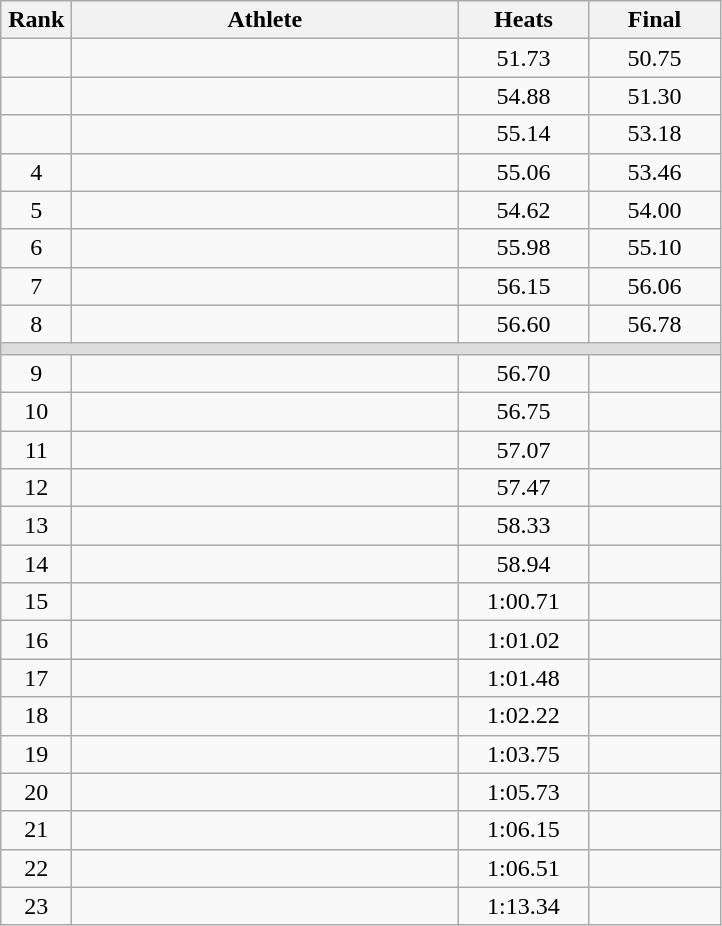<table class=wikitable style="text-align:center">
<tr>
<th width=40>Rank</th>
<th width=250>Athlete</th>
<th width=80>Heats</th>
<th width=80>Final</th>
</tr>
<tr>
<td></td>
<td align=left></td>
<td>51.73</td>
<td>50.75</td>
</tr>
<tr>
<td></td>
<td align=left></td>
<td>54.88</td>
<td>51.30</td>
</tr>
<tr>
<td></td>
<td align=left></td>
<td>55.14</td>
<td>53.18</td>
</tr>
<tr>
<td>4</td>
<td align=left></td>
<td>55.06</td>
<td>53.46</td>
</tr>
<tr>
<td>5</td>
<td align=left></td>
<td>54.62</td>
<td>54.00</td>
</tr>
<tr>
<td>6</td>
<td align=left></td>
<td>55.98</td>
<td>55.10</td>
</tr>
<tr>
<td>7</td>
<td align=left></td>
<td>56.15</td>
<td>56.06</td>
</tr>
<tr>
<td>8</td>
<td align=left></td>
<td>56.60</td>
<td>56.78</td>
</tr>
<tr bgcolor=#DDDDDD>
<td colspan=4></td>
</tr>
<tr>
<td>9</td>
<td align=left></td>
<td>56.70</td>
<td></td>
</tr>
<tr>
<td>10</td>
<td align=left></td>
<td>56.75</td>
<td></td>
</tr>
<tr>
<td>11</td>
<td align=left></td>
<td>57.07</td>
<td></td>
</tr>
<tr>
<td>12</td>
<td align=left></td>
<td>57.47</td>
<td></td>
</tr>
<tr>
<td>13</td>
<td align=left></td>
<td>58.33</td>
<td></td>
</tr>
<tr>
<td>14</td>
<td align=left></td>
<td>58.94</td>
<td></td>
</tr>
<tr>
<td>15</td>
<td align=left></td>
<td>1:00.71</td>
<td></td>
</tr>
<tr>
<td>16</td>
<td align=left></td>
<td>1:01.02</td>
<td></td>
</tr>
<tr>
<td>17</td>
<td align=left></td>
<td>1:01.48</td>
<td></td>
</tr>
<tr>
<td>18</td>
<td align=left></td>
<td>1:02.22</td>
<td></td>
</tr>
<tr>
<td>19</td>
<td align=left></td>
<td>1:03.75</td>
<td></td>
</tr>
<tr>
<td>20</td>
<td align=left></td>
<td>1:05.73</td>
<td></td>
</tr>
<tr>
<td>21</td>
<td align=left></td>
<td>1:06.15</td>
<td></td>
</tr>
<tr>
<td>22</td>
<td align=left></td>
<td>1:06.51</td>
<td></td>
</tr>
<tr>
<td>23</td>
<td align=left></td>
<td>1:13.34</td>
<td></td>
</tr>
</table>
